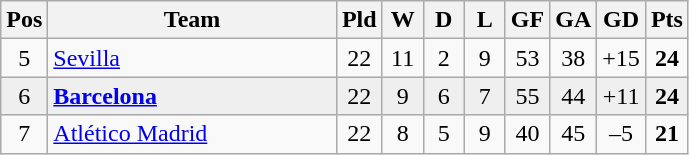<table class="wikitable" style="text-align:center">
<tr>
<th width=20>Pos</th>
<th width=185>Team</th>
<th width=20>Pld</th>
<th width=20>W</th>
<th width=20>D</th>
<th width=20>L</th>
<th width=20>GF</th>
<th width=20>GA</th>
<th width=20>GD</th>
<th width=20>Pts</th>
</tr>
<tr>
<td>5</td>
<td align="left"><a href='#'>Sevilla</a></td>
<td>22</td>
<td>11</td>
<td>2</td>
<td>9</td>
<td>53</td>
<td>38</td>
<td>+15</td>
<td><strong>24</strong></td>
</tr>
<tr align="center" bgcolor="#EFEFEF">
<td>6</td>
<td align="left"><strong><a href='#'>Barcelona</a></strong></td>
<td>22</td>
<td>9</td>
<td>6</td>
<td>7</td>
<td>55</td>
<td>44</td>
<td>+11</td>
<td><strong>24</strong></td>
</tr>
<tr align="center">
<td>7</td>
<td align="left"><a href='#'>Atlético Madrid</a></td>
<td>22</td>
<td>8</td>
<td>5</td>
<td>9</td>
<td>40</td>
<td>45</td>
<td>–5</td>
<td><strong>21</strong></td>
</tr>
</table>
